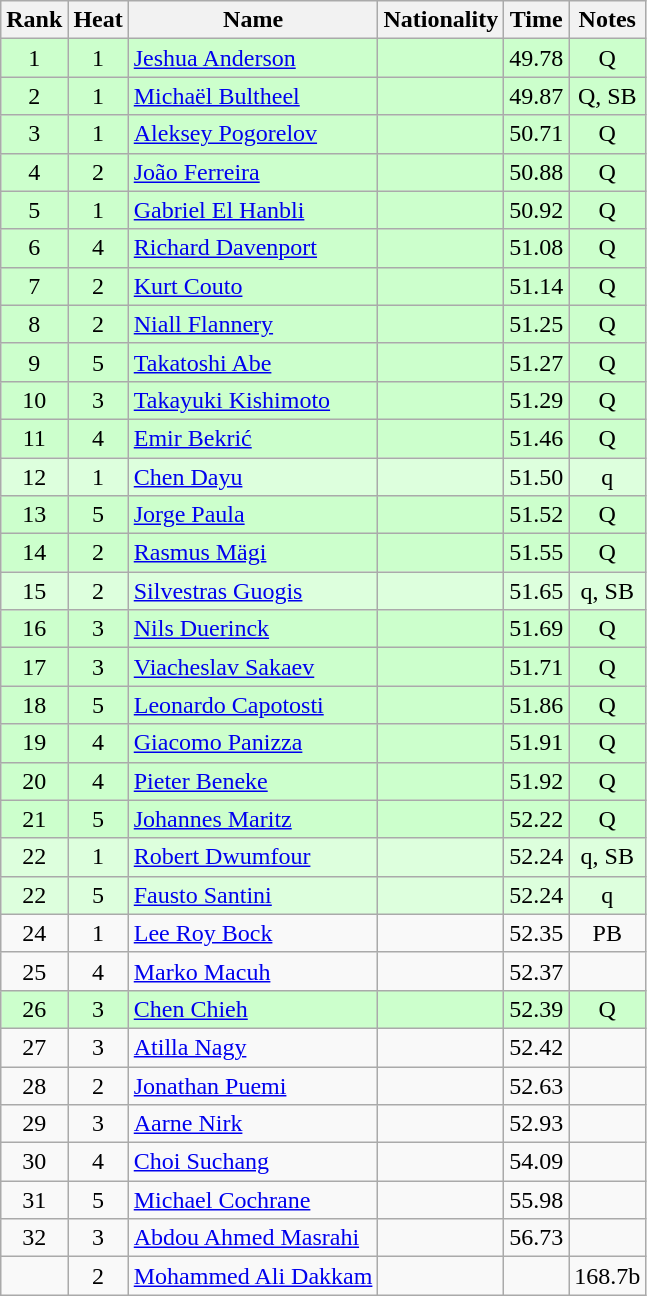<table class="wikitable sortable" style="text-align:center">
<tr>
<th>Rank</th>
<th>Heat</th>
<th>Name</th>
<th>Nationality</th>
<th>Time</th>
<th>Notes</th>
</tr>
<tr bgcolor=ccffcc>
<td>1</td>
<td>1</td>
<td align=left><a href='#'>Jeshua Anderson</a></td>
<td align=left></td>
<td>49.78</td>
<td>Q</td>
</tr>
<tr bgcolor=ccffcc>
<td>2</td>
<td>1</td>
<td align=left><a href='#'>Michaël Bultheel</a></td>
<td align=left></td>
<td>49.87</td>
<td>Q, SB</td>
</tr>
<tr bgcolor=ccffcc>
<td>3</td>
<td>1</td>
<td align=left><a href='#'>Aleksey Pogorelov</a></td>
<td align=left></td>
<td>50.71</td>
<td>Q</td>
</tr>
<tr bgcolor=ccffcc>
<td>4</td>
<td>2</td>
<td align=left><a href='#'>João Ferreira</a></td>
<td align=left></td>
<td>50.88</td>
<td>Q</td>
</tr>
<tr bgcolor=ccffcc>
<td>5</td>
<td>1</td>
<td align=left><a href='#'>Gabriel El Hanbli</a></td>
<td align=left></td>
<td>50.92</td>
<td>Q</td>
</tr>
<tr bgcolor=ccffcc>
<td>6</td>
<td>4</td>
<td align=left><a href='#'>Richard Davenport</a></td>
<td align=left></td>
<td>51.08</td>
<td>Q</td>
</tr>
<tr bgcolor=ccffcc>
<td>7</td>
<td>2</td>
<td align=left><a href='#'>Kurt Couto</a></td>
<td align=left></td>
<td>51.14</td>
<td>Q</td>
</tr>
<tr bgcolor=ccffcc>
<td>8</td>
<td>2</td>
<td align=left><a href='#'>Niall Flannery</a></td>
<td align=left></td>
<td>51.25</td>
<td>Q</td>
</tr>
<tr bgcolor=ccffcc>
<td>9</td>
<td>5</td>
<td align=left><a href='#'>Takatoshi Abe</a></td>
<td align=left></td>
<td>51.27</td>
<td>Q</td>
</tr>
<tr bgcolor=ccffcc>
<td>10</td>
<td>3</td>
<td align=left><a href='#'>Takayuki Kishimoto</a></td>
<td align=left></td>
<td>51.29</td>
<td>Q</td>
</tr>
<tr bgcolor=ccffcc>
<td>11</td>
<td>4</td>
<td align=left><a href='#'>Emir Bekrić</a></td>
<td align=left></td>
<td>51.46</td>
<td>Q</td>
</tr>
<tr bgcolor=ddffdd>
<td>12</td>
<td>1</td>
<td align=left><a href='#'>Chen Dayu</a></td>
<td align=left></td>
<td>51.50</td>
<td>q</td>
</tr>
<tr bgcolor=ccffcc>
<td>13</td>
<td>5</td>
<td align=left><a href='#'>Jorge Paula</a></td>
<td align=left></td>
<td>51.52</td>
<td>Q</td>
</tr>
<tr bgcolor=ccffcc>
<td>14</td>
<td>2</td>
<td align=left><a href='#'>Rasmus Mägi</a></td>
<td align=left></td>
<td>51.55</td>
<td>Q</td>
</tr>
<tr bgcolor=ddffdd>
<td>15</td>
<td>2</td>
<td align=left><a href='#'>Silvestras Guogis</a></td>
<td align=left></td>
<td>51.65</td>
<td>q, SB</td>
</tr>
<tr bgcolor=ccffcc>
<td>16</td>
<td>3</td>
<td align=left><a href='#'>Nils Duerinck</a></td>
<td align=left></td>
<td>51.69</td>
<td>Q</td>
</tr>
<tr bgcolor=ccffcc>
<td>17</td>
<td>3</td>
<td align=left><a href='#'>Viacheslav Sakaev</a></td>
<td align=left></td>
<td>51.71</td>
<td>Q</td>
</tr>
<tr bgcolor=ccffcc>
<td>18</td>
<td>5</td>
<td align=left><a href='#'>Leonardo Capotosti</a></td>
<td align=left></td>
<td>51.86</td>
<td>Q</td>
</tr>
<tr bgcolor=ccffcc>
<td>19</td>
<td>4</td>
<td align=left><a href='#'>Giacomo Panizza</a></td>
<td align=left></td>
<td>51.91</td>
<td>Q</td>
</tr>
<tr bgcolor=ccffcc>
<td>20</td>
<td>4</td>
<td align=left><a href='#'>Pieter Beneke</a></td>
<td align=left></td>
<td>51.92</td>
<td>Q</td>
</tr>
<tr bgcolor=ccffcc>
<td>21</td>
<td>5</td>
<td align=left><a href='#'>Johannes Maritz</a></td>
<td align=left></td>
<td>52.22</td>
<td>Q</td>
</tr>
<tr bgcolor=ddffdd>
<td>22</td>
<td>1</td>
<td align=left><a href='#'>Robert Dwumfour</a></td>
<td align=left></td>
<td>52.24</td>
<td>q, SB</td>
</tr>
<tr bgcolor=ddffdd>
<td>22</td>
<td>5</td>
<td align=left><a href='#'>Fausto Santini</a></td>
<td align=left></td>
<td>52.24</td>
<td>q</td>
</tr>
<tr>
<td>24</td>
<td>1</td>
<td align=left><a href='#'>Lee Roy Bock</a></td>
<td align=left></td>
<td>52.35</td>
<td>PB</td>
</tr>
<tr>
<td>25</td>
<td>4</td>
<td align=left><a href='#'>Marko Macuh</a></td>
<td align=left></td>
<td>52.37</td>
<td></td>
</tr>
<tr bgcolor=ccffcc>
<td>26</td>
<td>3</td>
<td align=left><a href='#'>Chen Chieh</a></td>
<td align=left></td>
<td>52.39</td>
<td>Q</td>
</tr>
<tr>
<td>27</td>
<td>3</td>
<td align=left><a href='#'>Atilla Nagy</a></td>
<td align=left></td>
<td>52.42</td>
<td></td>
</tr>
<tr>
<td>28</td>
<td>2</td>
<td align=left><a href='#'>Jonathan Puemi</a></td>
<td align=left></td>
<td>52.63</td>
<td></td>
</tr>
<tr>
<td>29</td>
<td>3</td>
<td align=left><a href='#'>Aarne Nirk</a></td>
<td align=left></td>
<td>52.93</td>
<td></td>
</tr>
<tr>
<td>30</td>
<td>4</td>
<td align=left><a href='#'>Choi Suchang</a></td>
<td align=left></td>
<td>54.09</td>
<td></td>
</tr>
<tr>
<td>31</td>
<td>5</td>
<td align=left><a href='#'>Michael Cochrane</a></td>
<td align=left></td>
<td>55.98</td>
<td></td>
</tr>
<tr>
<td>32</td>
<td>3</td>
<td align=left><a href='#'>Abdou Ahmed Masrahi</a></td>
<td align=left></td>
<td>56.73</td>
<td></td>
</tr>
<tr>
<td></td>
<td>2</td>
<td align=left><a href='#'>Mohammed Ali Dakkam</a></td>
<td align=left></td>
<td></td>
<td>168.7b</td>
</tr>
</table>
